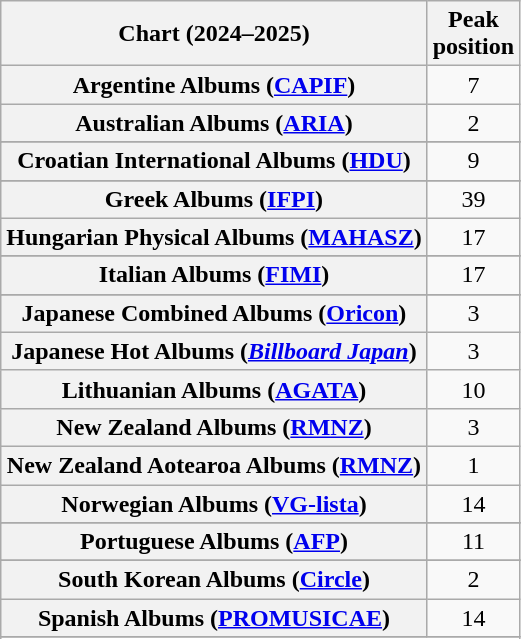<table class="wikitable sortable plainrowheaders" style="text-align:center">
<tr>
<th scope="col">Chart (2024–2025)</th>
<th scope="col">Peak<br>position</th>
</tr>
<tr>
<th scope="row">Argentine Albums (<a href='#'>CAPIF</a>)</th>
<td>7</td>
</tr>
<tr>
<th scope="row">Australian Albums (<a href='#'>ARIA</a>)</th>
<td>2</td>
</tr>
<tr>
</tr>
<tr>
</tr>
<tr>
</tr>
<tr>
</tr>
<tr>
<th scope="row">Croatian International Albums (<a href='#'>HDU</a>)</th>
<td>9</td>
</tr>
<tr>
</tr>
<tr>
</tr>
<tr>
</tr>
<tr>
</tr>
<tr>
<th scope="row">Greek Albums (<a href='#'>IFPI</a>)</th>
<td>39</td>
</tr>
<tr>
<th scope="row">Hungarian Physical Albums (<a href='#'>MAHASZ</a>)</th>
<td>17</td>
</tr>
<tr>
</tr>
<tr>
<th scope="row">Italian Albums (<a href='#'>FIMI</a>)</th>
<td>17</td>
</tr>
<tr>
</tr>
<tr>
<th scope="row">Japanese Combined Albums (<a href='#'>Oricon</a>)</th>
<td>3</td>
</tr>
<tr>
<th scope="row">Japanese Hot Albums (<em><a href='#'>Billboard Japan</a></em>)</th>
<td>3</td>
</tr>
<tr>
<th scope="row">Lithuanian Albums (<a href='#'>AGATA</a>)</th>
<td>10</td>
</tr>
<tr>
<th scope="row">New Zealand Albums (<a href='#'>RMNZ</a>)</th>
<td>3</td>
</tr>
<tr>
<th scope="row">New Zealand Aotearoa Albums (<a href='#'>RMNZ</a>)</th>
<td>1</td>
</tr>
<tr>
<th scope="row">Norwegian Albums (<a href='#'>VG-lista</a>)</th>
<td>14</td>
</tr>
<tr>
</tr>
<tr>
<th scope="row">Portuguese Albums (<a href='#'>AFP</a>)</th>
<td>11</td>
</tr>
<tr>
</tr>
<tr>
<th scope="row">South Korean Albums (<a href='#'>Circle</a>)</th>
<td>2</td>
</tr>
<tr>
<th scope="row">Spanish Albums (<a href='#'>PROMUSICAE</a>)</th>
<td>14</td>
</tr>
<tr>
</tr>
<tr>
</tr>
<tr>
</tr>
<tr>
</tr>
</table>
